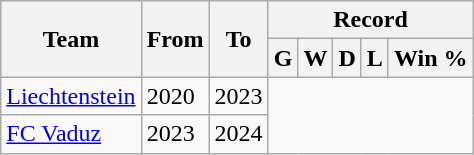<table class="wikitable" style="text-align: center">
<tr>
<th rowspan="2">Team</th>
<th rowspan="2">From</th>
<th rowspan="2">To</th>
<th colspan="5">Record</th>
</tr>
<tr>
<th>G</th>
<th>W</th>
<th>D</th>
<th>L</th>
<th>Win %</th>
</tr>
<tr>
<td align=left><a href='#'>Liechtenstein</a></td>
<td align=left>2020</td>
<td align=left>2023<br></td>
</tr>
<tr>
<td align=left><a href='#'>FC Vaduz</a></td>
<td align=left>2023</td>
<td align=left>2024<br></td>
</tr>
</table>
